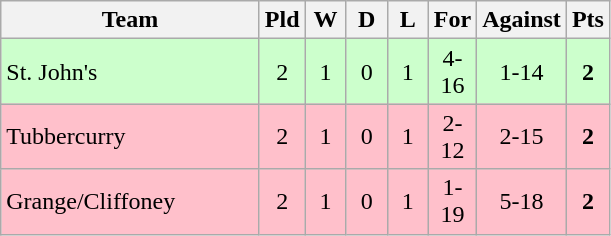<table class="wikitable">
<tr>
<th width=165>Team</th>
<th width=20>Pld</th>
<th width=20>W</th>
<th width=20>D</th>
<th width=20>L</th>
<th width=20>For</th>
<th width=20>Against</th>
<th width=20>Pts</th>
</tr>
<tr align=center style="background:#ccffcc;">
<td style="text-align:left;">St. John's</td>
<td>2</td>
<td>1</td>
<td>0</td>
<td>1</td>
<td>4-16</td>
<td>1-14</td>
<td><strong>2</strong></td>
</tr>
<tr align=center style="background:pink">
<td style="text-align:left;">Tubbercurry</td>
<td>2</td>
<td>1</td>
<td>0</td>
<td>1</td>
<td>2-12</td>
<td>2-15</td>
<td><strong>2</strong></td>
</tr>
<tr align=center style="background:pink">
<td style="text-align:left;">Grange/Cliffoney</td>
<td>2</td>
<td>1</td>
<td>0</td>
<td>1</td>
<td>1-19</td>
<td>5-18</td>
<td><strong>2</strong></td>
</tr>
</table>
